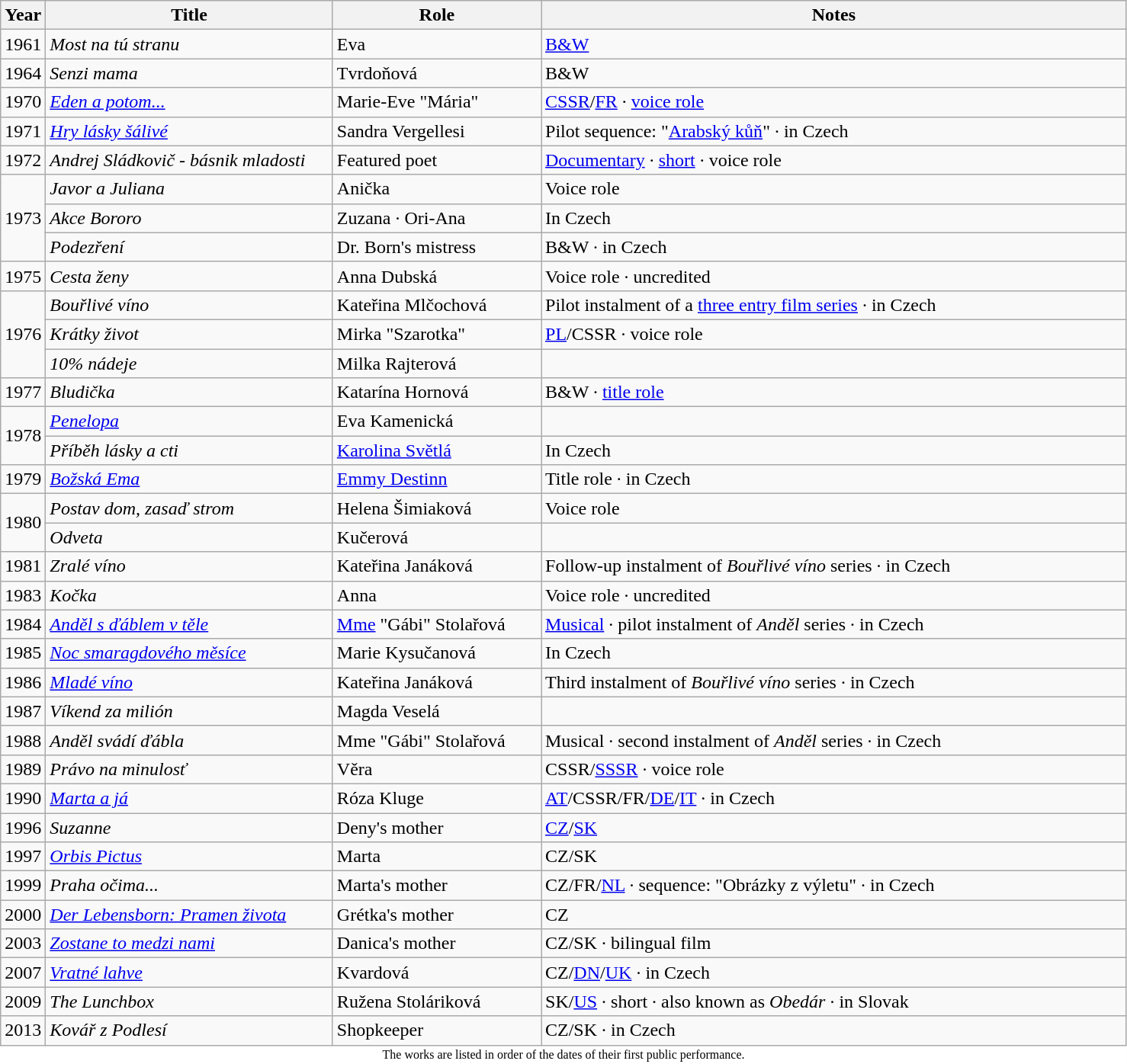<table class=wikitable style="text-align:left">
<tr>
<th width=4%>Year</th>
<th width=25.5%>Title</th>
<th width=18.5%>Role</th>
<th width=52%>Notes</th>
</tr>
<tr>
<td>1961</td>
<td><em>Most na tú stranu</em></td>
<td>Eva</td>
<td><a href='#'>B&W</a></td>
</tr>
<tr>
<td>1964</td>
<td><em>Senzi mama</em></td>
<td>Tvrdoňová</td>
<td>B&W</td>
</tr>
<tr>
<td>1970</td>
<td><em><a href='#'>Eden a potom...</a></em></td>
<td>Marie-Eve "Mária"</td>
<td><a href='#'>CSSR</a>/<a href='#'>FR</a> · <a href='#'>voice role</a> </td>
</tr>
<tr>
<td>1971</td>
<td><em><a href='#'>Hry lásky šálivé</a></em></td>
<td>Sandra Vergellesi</td>
<td>Pilot sequence: "<a href='#'>Arabský kůň</a>" · in Czech</td>
</tr>
<tr>
<td>1972</td>
<td><em>Andrej Sládkovič - básnik mladosti</em></td>
<td>Featured poet</td>
<td><a href='#'>Documentary</a> · <a href='#'>short</a> · voice role</td>
</tr>
<tr>
<td rowspan=3>1973</td>
<td><em>Javor a Juliana</em></td>
<td>Anička</td>
<td>Voice role</td>
</tr>
<tr>
<td><em>Akce Bororo</em></td>
<td>Zuzana · Ori-Ana</td>
<td>In Czech</td>
</tr>
<tr>
<td><em>Podezření</em></td>
<td>Dr. Born's mistress</td>
<td>B&W · in Czech</td>
</tr>
<tr>
<td>1975</td>
<td><em>Cesta ženy</em></td>
<td>Anna Dubská</td>
<td>Voice role · uncredited</td>
</tr>
<tr>
<td rowspan=3>1976</td>
<td><em>Bouřlivé víno</em></td>
<td>Kateřina Mlčochová</td>
<td>Pilot instalment of a <a href='#'>three entry film series</a> · in Czech</td>
</tr>
<tr>
<td><em>Krátky život</em></td>
<td>Mirka "Szarotka"</td>
<td><a href='#'>PL</a>/CSSR ·  voice role </td>
</tr>
<tr>
<td><em>10% nádeje</em></td>
<td>Milka Rajterová</td>
<td></td>
</tr>
<tr>
<td>1977</td>
<td><em>Bludička</em></td>
<td>Katarína Hornová</td>
<td>B&W · <a href='#'>title role</a></td>
</tr>
<tr>
<td rowspan=2>1978</td>
<td><em><a href='#'>Penelopa</a></em></td>
<td>Eva Kamenická</td>
<td></td>
</tr>
<tr>
<td><em>Příběh lásky a cti</em></td>
<td><a href='#'>Karolina Světlá</a></td>
<td>In Czech</td>
</tr>
<tr>
<td>1979</td>
<td><em><a href='#'>Božská Ema</a></em></td>
<td><a href='#'>Emmy Destinn</a></td>
<td>Title role · in Czech</td>
</tr>
<tr>
<td rowspan=2>1980</td>
<td><em>Postav dom, zasaď strom</em></td>
<td>Helena Šimiaková</td>
<td>Voice role</td>
</tr>
<tr>
<td><em>Odveta</em></td>
<td>Kučerová</td>
<td></td>
</tr>
<tr>
<td>1981</td>
<td><em>Zralé víno</em></td>
<td>Kateřina Janáková</td>
<td>Follow-up instalment of <em>Bouřlivé víno</em> series · in Czech</td>
</tr>
<tr>
<td>1983</td>
<td><em>Kočka</em></td>
<td>Anna</td>
<td>Voice role · uncredited</td>
</tr>
<tr>
<td>1984</td>
<td><em><a href='#'>Anděl s ďáblem v těle</a></em></td>
<td><a href='#'>Mme</a> "Gábi" Stolařová</td>
<td><a href='#'>Musical</a> · pilot instalment of <em>Anděl</em> series · in Czech</td>
</tr>
<tr>
<td>1985</td>
<td><em><a href='#'>Noc smaragdového měsíce</a></em></td>
<td>Marie Kysučanová</td>
<td>In Czech</td>
</tr>
<tr>
<td>1986</td>
<td><em><a href='#'>Mladé víno</a></em></td>
<td>Kateřina Janáková</td>
<td>Third instalment of <em>Bouřlivé víno</em> series · in Czech</td>
</tr>
<tr>
<td>1987</td>
<td><em>Víkend za milión</em></td>
<td>Magda Veselá</td>
<td></td>
</tr>
<tr>
<td>1988</td>
<td><em>Anděl svádí ďábla</em></td>
<td>Mme "Gábi" Stolařová</td>
<td>Musical · second instalment of <em>Anděl</em> series · in Czech</td>
</tr>
<tr>
<td>1989</td>
<td><em>Právo na minulosť</em></td>
<td>Věra</td>
<td>CSSR/<a href='#'>SSSR</a> · voice role</td>
</tr>
<tr>
<td>1990</td>
<td><em><a href='#'>Marta a já</a></em></td>
<td>Róza Kluge</td>
<td><a href='#'>AT</a>/CSSR/FR/<a href='#'>DE</a>/<a href='#'>IT</a> · in Czech</td>
</tr>
<tr>
<td>1996</td>
<td><em>Suzanne</em></td>
<td>Deny's mother</td>
<td><a href='#'>CZ</a>/<a href='#'>SK</a></td>
</tr>
<tr>
<td>1997</td>
<td><em><a href='#'>Orbis Pictus</a></em></td>
<td>Marta</td>
<td>CZ/SK</td>
</tr>
<tr>
<td>1999</td>
<td><em>Praha očima...</em></td>
<td>Marta's mother</td>
<td>CZ/FR/<a href='#'>NL</a> · sequence: "Obrázky z výletu" · in Czech</td>
</tr>
<tr>
<td>2000</td>
<td><em><a href='#'>Der Lebensborn: Pramen života</a></em></td>
<td>Grétka's mother</td>
<td>CZ</td>
</tr>
<tr>
<td>2003</td>
<td><em><a href='#'>Zostane to medzi nami</a></em></td>
<td>Danica's mother</td>
<td>CZ/SK · bilingual film</td>
</tr>
<tr>
<td>2007</td>
<td><em><a href='#'>Vratné lahve</a></em></td>
<td>Kvardová</td>
<td>CZ/<a href='#'>DN</a>/<a href='#'>UK</a> · in Czech</td>
</tr>
<tr>
<td>2009</td>
<td><em>The Lunchbox</em></td>
<td>Ružena Stoláriková</td>
<td>SK/<a href='#'>US</a> · short · also known as <em>Obedár</em> · in Slovak</td>
</tr>
<tr>
<td>2013</td>
<td><em>Kovář z Podlesí</em></td>
<td>Shopkeeper</td>
<td>CZ/SK · in Czech</td>
</tr>
<tr>
<td width=100% colspan=4 style="background:white; font-size:8pt; border-left:1px solid white; border-right:1px solid white; border-bottom:1px solid white" align=center>The works are listed in order of the dates of their first public performance.</td>
</tr>
</table>
